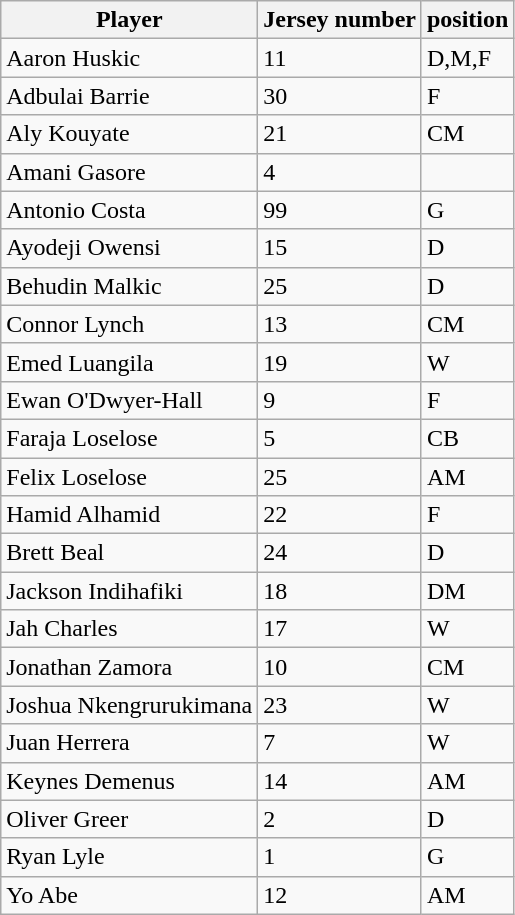<table class="wikitable">
<tr>
<th>Player</th>
<th>Jersey number</th>
<th>position</th>
</tr>
<tr>
<td>Aaron Huskic</td>
<td>11</td>
<td>D,M,F</td>
</tr>
<tr>
<td>Adbulai Barrie</td>
<td>30</td>
<td>F</td>
</tr>
<tr>
<td>Aly  Kouyate</td>
<td>21</td>
<td>CM</td>
</tr>
<tr>
<td>Amani Gasore</td>
<td>4</td>
<td></td>
</tr>
<tr>
<td>Antonio Costa</td>
<td>99</td>
<td>G</td>
</tr>
<tr>
<td>Ayodeji Owensi</td>
<td>15</td>
<td>D</td>
</tr>
<tr>
<td>Behudin Malkic</td>
<td>25</td>
<td>D</td>
</tr>
<tr>
<td>Connor Lynch</td>
<td>13</td>
<td>CM</td>
</tr>
<tr>
<td>Emed Luangila</td>
<td>19</td>
<td>W</td>
</tr>
<tr>
<td>Ewan O'Dwyer-Hall</td>
<td>9</td>
<td>F</td>
</tr>
<tr>
<td>Faraja Loselose</td>
<td>5</td>
<td>CB</td>
</tr>
<tr>
<td>Felix Loselose</td>
<td>25</td>
<td>AM</td>
</tr>
<tr>
<td>Hamid Alhamid</td>
<td>22</td>
<td>F</td>
</tr>
<tr>
<td>Brett Beal</td>
<td>24</td>
<td>D</td>
</tr>
<tr>
<td>Jackson Indihafiki</td>
<td>18</td>
<td>DM</td>
</tr>
<tr>
<td>Jah Charles</td>
<td>17</td>
<td>W</td>
</tr>
<tr>
<td>Jonathan Zamora</td>
<td>10</td>
<td>CM</td>
</tr>
<tr>
<td>Joshua Nkengrurukimana</td>
<td>23</td>
<td>W</td>
</tr>
<tr>
<td>Juan Herrera</td>
<td>7</td>
<td>W</td>
</tr>
<tr>
<td>Keynes Demenus</td>
<td>14</td>
<td>AM</td>
</tr>
<tr>
<td>Oliver Greer</td>
<td>2</td>
<td>D</td>
</tr>
<tr>
<td>Ryan Lyle</td>
<td>1</td>
<td>G</td>
</tr>
<tr>
<td>Yo Abe</td>
<td>12</td>
<td>AM</td>
</tr>
</table>
